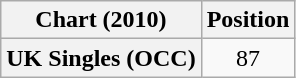<table class="wikitable plainrowheaders" style="text-align:center">
<tr>
<th>Chart (2010)</th>
<th>Position</th>
</tr>
<tr>
<th scope="row">UK Singles (OCC)</th>
<td>87</td>
</tr>
</table>
